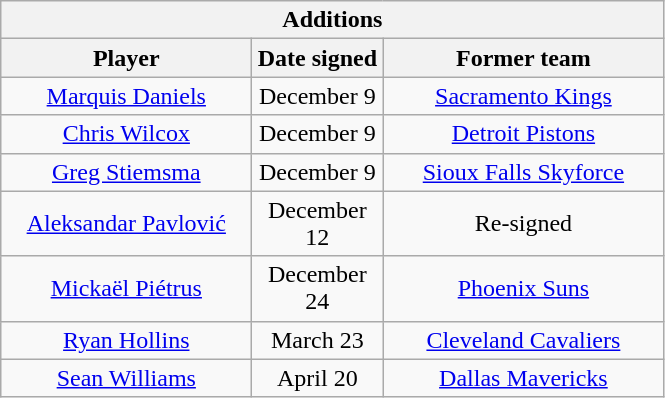<table class="wikitable" style="text-align:center">
<tr>
<th colspan=3>Additions</th>
</tr>
<tr>
<th style="width:160px">Player</th>
<th style="width:80px">Date signed</th>
<th style="width:180px">Former team</th>
</tr>
<tr>
<td><a href='#'>Marquis Daniels</a></td>
<td>December 9</td>
<td><a href='#'>Sacramento Kings</a></td>
</tr>
<tr>
<td><a href='#'>Chris Wilcox</a></td>
<td>December 9</td>
<td><a href='#'>Detroit Pistons</a></td>
</tr>
<tr>
<td><a href='#'>Greg Stiemsma</a></td>
<td>December 9</td>
<td><a href='#'>Sioux Falls Skyforce</a><br></td>
</tr>
<tr>
<td><a href='#'>Aleksandar Pavlović</a></td>
<td>December 12</td>
<td>Re-signed</td>
</tr>
<tr>
<td><a href='#'>Mickaël Piétrus</a></td>
<td>December 24</td>
<td><a href='#'>Phoenix Suns</a></td>
</tr>
<tr>
<td><a href='#'>Ryan Hollins</a></td>
<td>March 23</td>
<td><a href='#'>Cleveland Cavaliers</a></td>
</tr>
<tr>
<td><a href='#'>Sean Williams</a></td>
<td>April 20</td>
<td><a href='#'>Dallas Mavericks</a></td>
</tr>
</table>
